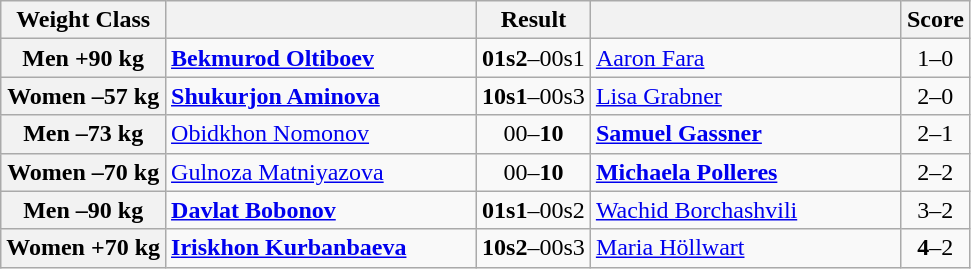<table class="wikitable">
<tr>
<th>Weight Class</th>
<th style="width: 200px;"></th>
<th>Result</th>
<th style="width: 200px;"></th>
<th>Score</th>
</tr>
<tr>
<th>Men +90 kg</th>
<td><strong><a href='#'>Bekmurod Oltiboev</a></strong></td>
<td align=center><strong>01s2</strong>–00s1</td>
<td><a href='#'>Aaron Fara</a></td>
<td align=center>1–0</td>
</tr>
<tr>
<th>Women –57 kg</th>
<td><strong><a href='#'>Shukurjon Aminova</a></strong></td>
<td align=center><strong>10s1</strong>–00s3</td>
<td><a href='#'>Lisa Grabner</a></td>
<td align=center>2–0</td>
</tr>
<tr>
<th>Men –73 kg</th>
<td><a href='#'>Obidkhon Nomonov</a></td>
<td align=center>00–<strong>10</strong></td>
<td><strong><a href='#'>Samuel Gassner</a></strong></td>
<td align=center>2–1</td>
</tr>
<tr>
<th>Women –70 kg</th>
<td><a href='#'>Gulnoza Matniyazova</a></td>
<td align=center>00–<strong>10</strong></td>
<td><strong><a href='#'>Michaela Polleres</a></strong></td>
<td align=center>2–2</td>
</tr>
<tr>
<th>Men –90 kg</th>
<td><strong><a href='#'>Davlat Bobonov</a></strong></td>
<td align=center><strong>01s1</strong>–00s2</td>
<td><a href='#'>Wachid Borchashvili</a></td>
<td align=center>3–2</td>
</tr>
<tr>
<th>Women +70 kg</th>
<td><strong><a href='#'>Iriskhon Kurbanbaeva</a></strong></td>
<td align=center><strong>10s2</strong>–00s3</td>
<td><a href='#'>Maria Höllwart</a></td>
<td align=center><strong>4</strong>–2</td>
</tr>
</table>
